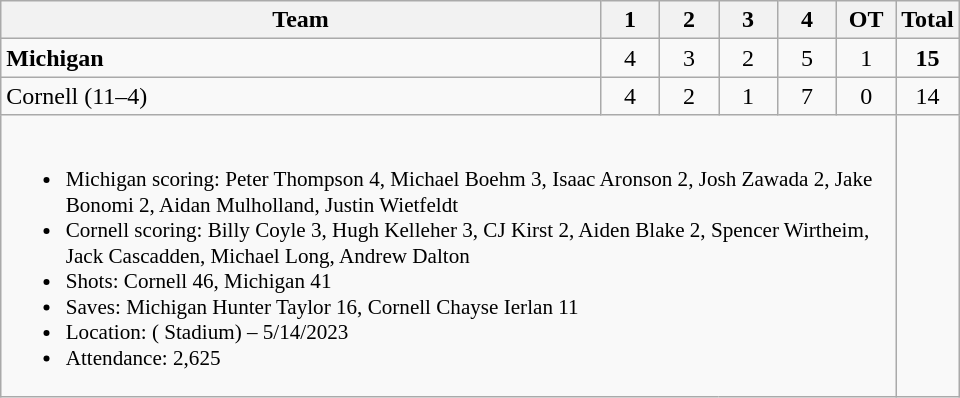<table class="wikitable" style="text-align:center; max-width:40em">
<tr>
<th>Team</th>
<th style="width:2em">1</th>
<th style="width:2em">2</th>
<th style="width:2em">3</th>
<th style="width:2em">4</th>
<th style="width:2em">OT</th>
<th style="width:2em">Total</th>
</tr>
<tr>
<td style="text-align:left"><strong>Michigan</strong></td>
<td>4</td>
<td>3</td>
<td>2</td>
<td>5</td>
<td>1</td>
<td><strong>15</strong></td>
</tr>
<tr>
<td style="text-align:left">Cornell (11–4)</td>
<td>4</td>
<td>2</td>
<td>1</td>
<td>7</td>
<td>0</td>
<td>14</td>
</tr>
<tr>
<td colspan=6 style="text-align:left; font-size:88%;"><br><ul><li>Michigan scoring: Peter Thompson 4, Michael Boehm 3, Isaac Aronson 2, Josh Zawada 2, Jake Bonomi 2, Aidan Mulholland, Justin Wietfeldt</li><li>Cornell scoring: Billy Coyle 3, Hugh Kelleher 3, CJ Kirst 2, Aiden Blake 2, Spencer Wirtheim, Jack Cascadden, Michael Long, Andrew Dalton</li><li>Shots: Cornell 46, Michigan 41</li><li>Saves: Michigan Hunter Taylor 16, Cornell Chayse Ierlan 11</li><li>Location:   ( Stadium) – 5/14/2023</li><li>Attendance: 2,625</li></ul></td>
</tr>
</table>
